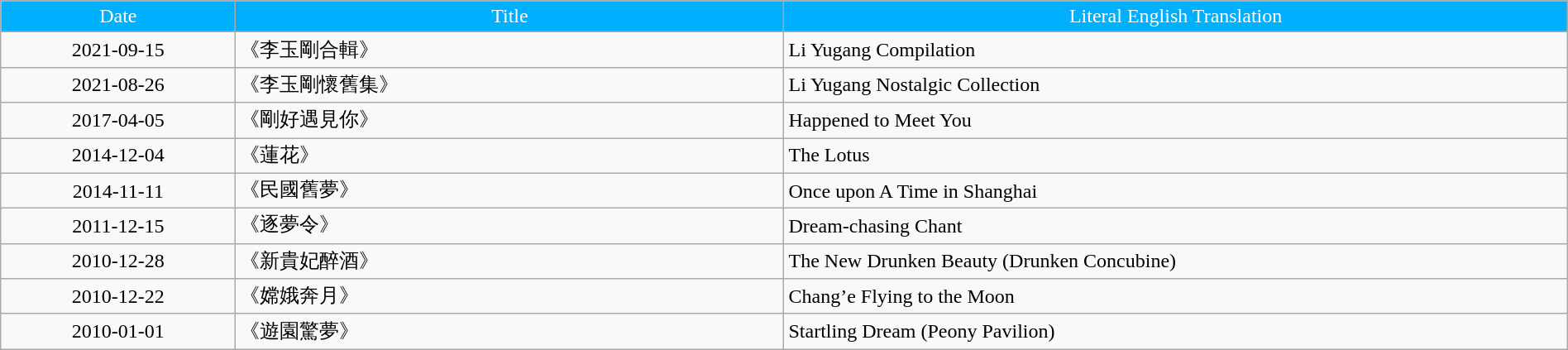<table class="wikitable"  width="100%" style="text-align:center">
<tr style="background:#00B0FF; color:white ">
<td width="15%">Date</td>
<td width="35%">Title</td>
<td width="50%">Literal English Translation</td>
</tr>
<tr>
<td>2021-09-15</td>
<td align="left">《李玉剛合輯》</td>
<td align="left">Li Yugang Compilation</td>
</tr>
<tr>
<td>2021-08-26</td>
<td align="left">《李玉剛懷舊集》</td>
<td align="left">Li Yugang Nostalgic Collection</td>
</tr>
<tr>
<td>2017-04-05</td>
<td align="left">《剛好遇見你》</td>
<td align="left">Happened to Meet You</td>
</tr>
<tr>
<td>2014-12-04</td>
<td align="left">《蓮花》</td>
<td align="left">The Lotus</td>
</tr>
<tr>
<td>2014-11-11</td>
<td align="left">《民國舊夢》</td>
<td align="left">Once upon A Time in Shanghai</td>
</tr>
<tr>
<td>2011-12-15</td>
<td align="left">《逐夢令》</td>
<td align="left">Dream-chasing Chant</td>
</tr>
<tr>
<td>2010-12-28</td>
<td align="left">《新貴妃醉酒》</td>
<td align="left">The New Drunken Beauty (Drunken Concubine)</td>
</tr>
<tr>
<td>2010-12-22</td>
<td align="left">《嫦娥奔月》</td>
<td align="left">Chang’e Flying to the Moon</td>
</tr>
<tr>
<td>2010-01-01</td>
<td align="left">《遊園驚夢》</td>
<td align="left">Startling Dream (Peony Pavilion)</td>
</tr>
</table>
